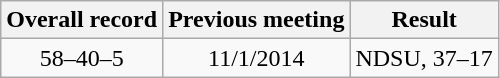<table class="wikitable">
<tr align="center">
<th>Overall record</th>
<th>Previous meeting</th>
<th>Result</th>
</tr>
<tr align="center">
<td>58–40–5</td>
<td>11/1/2014</td>
<td>NDSU, 37–17</td>
</tr>
</table>
